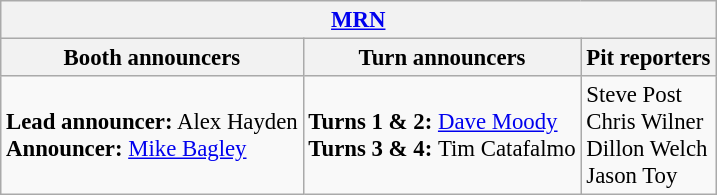<table class="wikitable" style="font-size: 95%;">
<tr>
<th colspan="3"><a href='#'>MRN</a></th>
</tr>
<tr>
<th>Booth announcers</th>
<th>Turn announcers</th>
<th>Pit reporters</th>
</tr>
<tr>
<td><strong>Lead announcer:</strong> Alex Hayden<br><strong>Announcer:</strong> <a href='#'>Mike Bagley</a></td>
<td><strong>Turns 1 & 2: </strong> <a href='#'>Dave Moody</a><br><strong>Turns 3 & 4: </strong> Tim Catafalmo</td>
<td>Steve Post<br>Chris Wilner<br>Dillon Welch<br>Jason Toy</td>
</tr>
</table>
